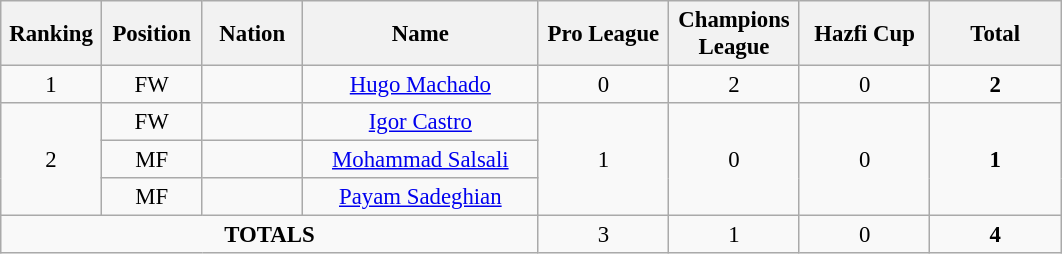<table class="wikitable" style="font-size: 95%; text-align: center;">
<tr>
<th width=60>Ranking</th>
<th width=60>Position</th>
<th width=60>Nation</th>
<th width=150>Name</th>
<th width=80>Pro League</th>
<th width=80>Champions League</th>
<th width=80>Hazfi Cup</th>
<th width=80>Total</th>
</tr>
<tr>
<td>1</td>
<td>FW</td>
<td></td>
<td><a href='#'>Hugo Machado</a></td>
<td>0</td>
<td>2</td>
<td>0</td>
<td><strong>2</strong></td>
</tr>
<tr>
<td rowspan="3">2</td>
<td>FW</td>
<td></td>
<td><a href='#'>Igor Castro</a></td>
<td rowspan="3">1</td>
<td rowspan="3">0</td>
<td rowspan="3">0</td>
<td rowspan="3"><strong>1</strong></td>
</tr>
<tr>
<td>MF</td>
<td></td>
<td><a href='#'>Mohammad Salsali</a></td>
</tr>
<tr>
<td>MF</td>
<td></td>
<td><a href='#'>Payam Sadeghian</a></td>
</tr>
<tr>
<td colspan="4"><strong>TOTALS</strong></td>
<td>3</td>
<td>1</td>
<td>0</td>
<td><strong>4</strong></td>
</tr>
</table>
